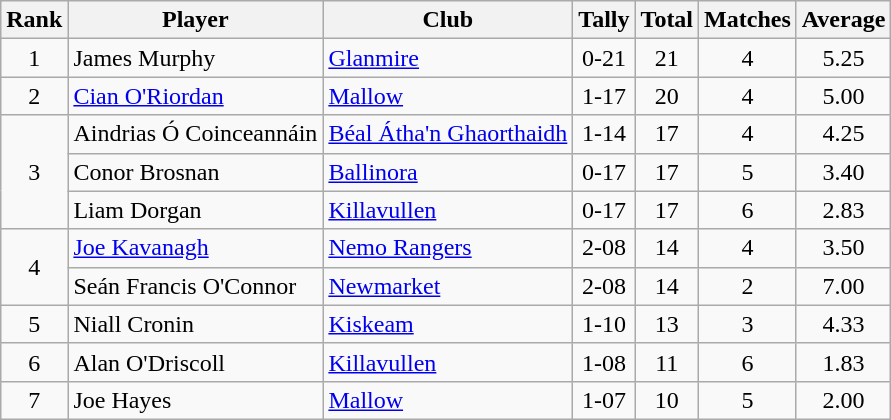<table class="wikitable">
<tr>
<th>Rank</th>
<th>Player</th>
<th>Club</th>
<th>Tally</th>
<th>Total</th>
<th>Matches</th>
<th>Average</th>
</tr>
<tr>
<td rowspan="1" style="text-align:center;">1</td>
<td>James Murphy</td>
<td><a href='#'>Glanmire</a></td>
<td align=center>0-21</td>
<td align=center>21</td>
<td align=center>4</td>
<td align=center>5.25</td>
</tr>
<tr>
<td rowspan="1" style="text-align:center;">2</td>
<td><a href='#'>Cian O'Riordan</a></td>
<td><a href='#'>Mallow</a></td>
<td align=center>1-17</td>
<td align=center>20</td>
<td align=center>4</td>
<td align=center>5.00</td>
</tr>
<tr>
<td rowspan="3" style="text-align:center;">3</td>
<td>Aindrias Ó Coinceannáin</td>
<td><a href='#'>Béal Átha'n Ghaorthaidh</a></td>
<td align=center>1-14</td>
<td align=center>17</td>
<td align=center>4</td>
<td align=center>4.25</td>
</tr>
<tr>
<td>Conor Brosnan</td>
<td><a href='#'>Ballinora</a></td>
<td align=center>0-17</td>
<td align=center>17</td>
<td align=center>5</td>
<td align=center>3.40</td>
</tr>
<tr>
<td>Liam Dorgan</td>
<td><a href='#'>Killavullen</a></td>
<td align=center>0-17</td>
<td align=center>17</td>
<td align=center>6</td>
<td align=center>2.83</td>
</tr>
<tr>
<td rowspan="2" style="text-align:center;">4</td>
<td><a href='#'>Joe Kavanagh</a></td>
<td><a href='#'>Nemo Rangers</a></td>
<td align=center>2-08</td>
<td align=center>14</td>
<td align=center>4</td>
<td align=center>3.50</td>
</tr>
<tr>
<td>Seán Francis O'Connor</td>
<td><a href='#'>Newmarket</a></td>
<td align=center>2-08</td>
<td align=center>14</td>
<td align=center>2</td>
<td align=center>7.00</td>
</tr>
<tr>
<td rowspan="1" style="text-align:center;">5</td>
<td>Niall Cronin</td>
<td><a href='#'>Kiskeam</a></td>
<td align=center>1-10</td>
<td align=center>13</td>
<td align=center>3</td>
<td align=center>4.33</td>
</tr>
<tr>
<td rowspan="1" style="text-align:center;">6</td>
<td>Alan O'Driscoll</td>
<td><a href='#'>Killavullen</a></td>
<td align=center>1-08</td>
<td align=center>11</td>
<td align=center>6</td>
<td align=center>1.83</td>
</tr>
<tr>
<td rowspan="1" style="text-align:center;">7</td>
<td>Joe Hayes</td>
<td><a href='#'>Mallow</a></td>
<td align=center>1-07</td>
<td align=center>10</td>
<td align=center>5</td>
<td align=center>2.00</td>
</tr>
</table>
